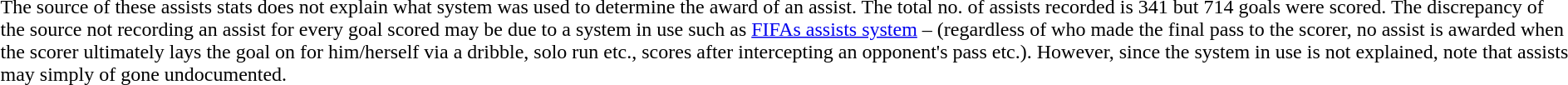<table class="mw-collapsible mw-collapsed" style="text-align: left;font-size:100%; ">
<tr>
<td>The source of these assists stats does not explain what system was used to determine the award of an assist. The total no. of assists recorded is 341 but 714 goals were scored. The discrepancy of the source not recording an assist for every goal scored may be due to a system in use such as <a href='#'>FIFAs assists system</a> – (regardless of who made the final pass to the scorer, no assist is awarded when the scorer ultimately lays the goal on for him/herself via a dribble, solo run etc., scores after intercepting an opponent's pass etc.). However, since the system in use is not explained, note that assists may simply of gone undocumented.</td>
</tr>
</table>
